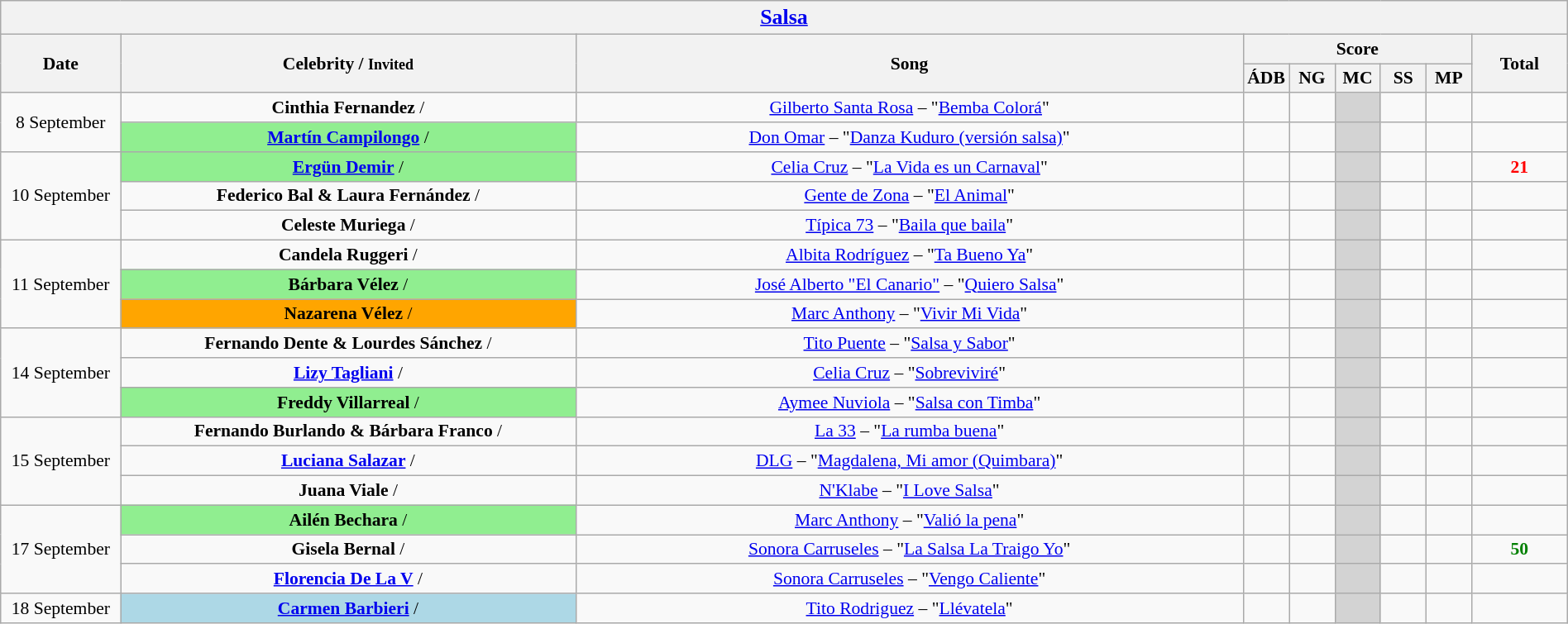<table class="wikitable collapsible collapsed" style="font-size:90%; text-align: center; width: 100%;">
<tr>
<th colspan="11" style="with: 95%;" align=center><big><a href='#'>Salsa</a></big></th>
</tr>
<tr>
<th width=90 rowspan="2">Date</th>
<th width=360 rowspan="2">Celebrity / <small>Invited</small></th>
<th rowspan="2">Song</th>
<th colspan="5">Score</th>
<th rowspan="2">Total</th>
</tr>
<tr>
<th width=30>ÁDB</th>
<th width=30>NG</th>
<th width=30>MC</th>
<th width=30>SS</th>
<th width=30>MP</th>
</tr>
<tr>
<td rowspan=2>8 September</td>
<td><strong>Cinthia Fernandez</strong> / </td>
<td><a href='#'>Gilberto Santa Rosa</a> – "<a href='#'>Bemba Colorá</a>"</td>
<td></td>
<td></td>
<td bgcolor="lightgray"></td>
<td></td>
<td></td>
<td></td>
</tr>
<tr>
<td style="background:lightgreen;"><strong><a href='#'>Martín Campilongo</a></strong> / </td>
<td><a href='#'>Don Omar</a> – "<a href='#'>Danza Kuduro (versión salsa)</a>"</td>
<td></td>
<td></td>
<td bgcolor="lightgray"></td>
<td></td>
<td></td>
<td></td>
</tr>
<tr>
<td rowspan=3>10 September</td>
<td style="background:lightgreen;"><strong><a href='#'>Ergün Demir</a></strong> / </td>
<td><a href='#'>Celia Cruz</a> – "<a href='#'>La Vida es un Carnaval</a>"</td>
<td></td>
<td></td>
<td bgcolor="lightgray"></td>
<td></td>
<td></td>
<td style="text-align:center; color:red;"><strong>21</strong></td>
</tr>
<tr>
<td><strong>Federico Bal & Laura Fernández</strong> / </td>
<td><a href='#'>Gente de Zona</a> – "<a href='#'>El Animal</a>"</td>
<td></td>
<td></td>
<td bgcolor="lightgray"></td>
<td></td>
<td></td>
<td></td>
</tr>
<tr>
<td><strong>Celeste Muriega</strong> / </td>
<td><a href='#'>Típica 73</a> – "<a href='#'>Baila que baila</a>"</td>
<td></td>
<td></td>
<td bgcolor="lightgray"></td>
<td></td>
<td></td>
<td></td>
</tr>
<tr>
<td rowspan=3>11 September</td>
<td><strong>Candela Ruggeri</strong> / </td>
<td><a href='#'>Albita Rodríguez</a> – "<a href='#'>Ta Bueno Ya</a>"</td>
<td></td>
<td></td>
<td bgcolor="lightgray"></td>
<td></td>
<td></td>
<td></td>
</tr>
<tr>
<td style="background:lightgreen;"><strong>Bárbara Vélez</strong> / </td>
<td><a href='#'>José Alberto "El Canario"</a> – "<a href='#'>Quiero Salsa</a>"</td>
<td></td>
<td></td>
<td bgcolor="lightgray"></td>
<td></td>
<td></td>
<td></td>
</tr>
<tr>
<td style="background:Orange;"><strong>Nazarena Vélez</strong> / </td>
<td><a href='#'>Marc Anthony</a> – "<a href='#'>Vivir Mi Vida</a>"</td>
<td></td>
<td></td>
<td bgcolor="lightgray"></td>
<td></td>
<td></td>
<td></td>
</tr>
<tr>
<td rowspan=3>14 September</td>
<td><strong>Fernando Dente & Lourdes Sánchez</strong> / </td>
<td><a href='#'>Tito Puente</a> – "<a href='#'>Salsa y Sabor</a>"</td>
<td></td>
<td></td>
<td bgcolor="lightgray"></td>
<td></td>
<td></td>
<td></td>
</tr>
<tr>
<td><strong><a href='#'>Lizy Tagliani</a></strong> / </td>
<td><a href='#'>Celia Cruz</a> – "<a href='#'>Sobreviviré</a>"</td>
<td></td>
<td></td>
<td bgcolor="lightgray"></td>
<td></td>
<td></td>
<td></td>
</tr>
<tr>
<td style="background:lightgreen;"><strong>Freddy Villarreal</strong> / </td>
<td><a href='#'>Aymee Nuviola</a> – "<a href='#'>Salsa con Timba</a>"</td>
<td></td>
<td></td>
<td bgcolor="lightgray"></td>
<td></td>
<td></td>
<td></td>
</tr>
<tr>
<td rowspan=3>15 September</td>
<td><strong>Fernando Burlando & Bárbara Franco</strong> / </td>
<td><a href='#'>La 33</a> – "<a href='#'>La rumba buena</a>"</td>
<td></td>
<td></td>
<td bgcolor="lightgray"></td>
<td></td>
<td></td>
<td></td>
</tr>
<tr>
<td><strong><a href='#'>Luciana Salazar</a></strong> / </td>
<td><a href='#'>DLG</a> – "<a href='#'>Magdalena, Mi amor (Quimbara)</a>"</td>
<td></td>
<td></td>
<td bgcolor="lightgray"></td>
<td></td>
<td></td>
<td></td>
</tr>
<tr>
<td><strong>Juana Viale</strong> / </td>
<td><a href='#'>N'Klabe</a> – "<a href='#'>I Love Salsa</a>"</td>
<td></td>
<td></td>
<td bgcolor="lightgray"></td>
<td></td>
<td></td>
<td></td>
</tr>
<tr>
<td rowspan=3>17 September</td>
<td style="background:lightgreen;"><strong>Ailén Bechara</strong> / </td>
<td><a href='#'>Marc Anthony</a> – "<a href='#'>Valió la pena</a>"</td>
<td></td>
<td></td>
<td bgcolor="lightgray"></td>
<td></td>
<td></td>
<td></td>
</tr>
<tr>
<td><strong>Gisela Bernal</strong> / </td>
<td><a href='#'>Sonora Carruseles</a> – "<a href='#'>La Salsa La Traigo Yo</a>"</td>
<td></td>
<td></td>
<td bgcolor="lightgray"></td>
<td></td>
<td></td>
<td style="text-align:center; color:green;"><strong>50</strong></td>
</tr>
<tr>
<td><strong><a href='#'>Florencia De La V</a></strong> / </td>
<td><a href='#'>Sonora Carruseles</a> – "<a href='#'>Vengo Caliente</a>"</td>
<td></td>
<td></td>
<td bgcolor="lightgray"></td>
<td></td>
<td></td>
<td></td>
</tr>
<tr>
<td rowspan=1>18 September</td>
<td style="background:lightblue;"><strong><a href='#'>Carmen Barbieri</a></strong> / </td>
<td><a href='#'>Tito Rodriguez</a> – "<a href='#'>Llévatela</a>"</td>
<td></td>
<td></td>
<td bgcolor="lightgray"></td>
<td></td>
<td></td>
<td></td>
</tr>
</table>
